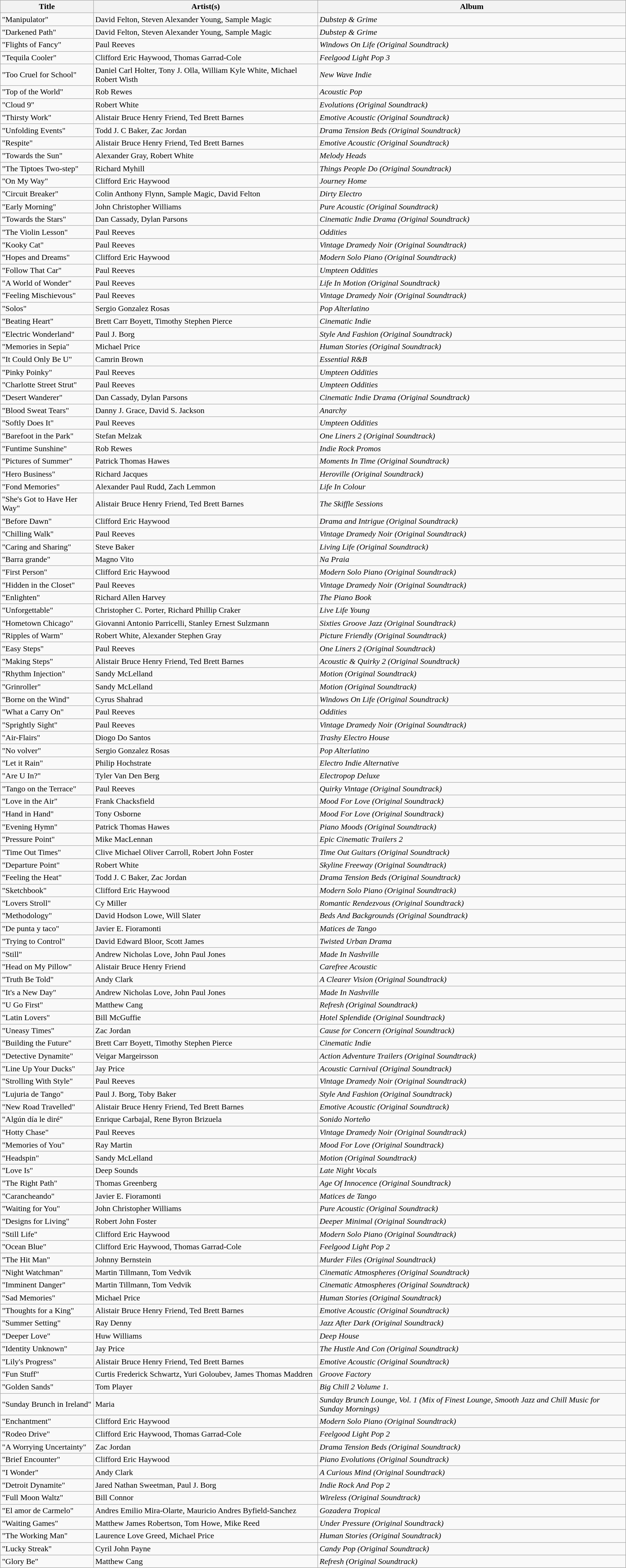<table class="wikitable sortable mw-collapsible mw-collapsed">
<tr>
<th>Title</th>
<th>Artist(s)</th>
<th>Album</th>
</tr>
<tr>
<td>"Manipulator"</td>
<td>David Felton, Steven Alexander Young, Sample Magic</td>
<td><em>Dubstep & Grime</em></td>
</tr>
<tr>
<td>"Darkened Path"</td>
<td>David Felton, Steven Alexander Young, Sample Magic</td>
<td><em>Dubstep & Grime</em></td>
</tr>
<tr>
<td>"Flights of Fancy"</td>
<td>Paul Reeves</td>
<td><em>Windows On Life (Original Soundtrack)</em></td>
</tr>
<tr>
<td>"Tequila Cooler"</td>
<td>Clifford Eric Haywood, Thomas Garrad-Cole</td>
<td><em>Feelgood Light Pop 3</em></td>
</tr>
<tr>
<td>"Too Cruel for School"</td>
<td>Daniel Carl Holter, Tony J. Olla, William Kyle White, Michael Robert Wisth</td>
<td><em>New Wave Indie</em></td>
</tr>
<tr>
<td>"Top of the World"</td>
<td>Rob Rewes</td>
<td><em>Acoustic Pop</em></td>
</tr>
<tr>
<td>"Cloud 9"</td>
<td>Robert White</td>
<td><em>Evolutions (Original Soundtrack)</em></td>
</tr>
<tr>
<td>"Thirsty Work"</td>
<td>Alistair Bruce Henry Friend, Ted Brett Barnes</td>
<td><em>Emotive Acoustic (Original Soundtrack)</em></td>
</tr>
<tr>
<td>"Unfolding Events"</td>
<td>Todd J. C Baker, Zac Jordan</td>
<td><em>Drama Tension Beds (Original Soundtrack)</em></td>
</tr>
<tr>
<td>"Respite"</td>
<td>Alistair Bruce Henry Friend, Ted Brett Barnes</td>
<td><em>Emotive Acoustic (Original Soundtrack)</em></td>
</tr>
<tr>
<td>"Towards the Sun"</td>
<td>Alexander Gray, Robert White</td>
<td><em>Melody Heads</em></td>
</tr>
<tr>
<td>"The Tiptoes Two-step"</td>
<td>Richard Myhill</td>
<td><em>Things People Do (Original Soundtrack)</em></td>
</tr>
<tr>
<td>"On My Way"</td>
<td>Clifford Eric Haywood</td>
<td><em>Journey Home</em></td>
</tr>
<tr>
<td>"Circuit Breaker"</td>
<td>Colin Anthony Flynn, Sample Magic, David Felton</td>
<td><em>Dirty Electro</em></td>
</tr>
<tr>
<td>"Early Morning"</td>
<td>John Christopher Williams</td>
<td><em>Pure Acoustic (Original Soundtrack)</em></td>
</tr>
<tr>
<td>"Towards the Stars"</td>
<td>Dan Cassady, Dylan Parsons</td>
<td><em>Cinematic Indie Drama (Original Soundtrack)</em></td>
</tr>
<tr>
<td>"The Violin Lesson"</td>
<td>Paul Reeves</td>
<td><em>Oddities</em></td>
</tr>
<tr>
<td>"Kooky Cat"</td>
<td>Paul Reeves</td>
<td><em>Vintage Dramedy Noir (Original Soundtrack)</em></td>
</tr>
<tr>
<td>"Hopes and Dreams"</td>
<td>Clifford Eric Haywood</td>
<td><em>Modern Solo Piano (Original Soundtrack)</em></td>
</tr>
<tr>
<td>"Follow That Car"</td>
<td>Paul Reeves</td>
<td><em>Umpteen Oddities</em></td>
</tr>
<tr>
<td>"A World of Wonder"</td>
<td>Paul Reeves</td>
<td><em>Life In Motion (Original Soundtrack)</em></td>
</tr>
<tr>
<td>"Feeling Mischievous"</td>
<td>Paul Reeves</td>
<td><em>Vintage Dramedy Noir (Original Soundtrack)</em></td>
</tr>
<tr>
<td>"Solos"</td>
<td>Sergio Gonzalez Rosas</td>
<td><em>Pop Alterlatino</em></td>
</tr>
<tr>
<td>"Beating Heart"</td>
<td>Brett Carr Boyett, Timothy Stephen Pierce</td>
<td><em>Cinematic Indie</em></td>
</tr>
<tr>
<td>"Electric Wonderland"</td>
<td>Paul J. Borg</td>
<td><em>Style And Fashion (Original Soundtrack)</em></td>
</tr>
<tr>
<td>"Memories in Sepia"</td>
<td>Michael Price</td>
<td><em>Human Stories (Original Soundtrack)</em></td>
</tr>
<tr>
<td>"It Could Only Be U"</td>
<td>Camrin Brown</td>
<td><em>Essential R&B</em></td>
</tr>
<tr>
<td>"Pinky Poinky"</td>
<td>Paul Reeves</td>
<td><em>Umpteen Oddities</em></td>
</tr>
<tr>
<td>"Charlotte Street Strut"</td>
<td>Paul Reeves</td>
<td><em>Umpteen Oddities</em></td>
</tr>
<tr>
<td>"Desert Wanderer"</td>
<td>Dan Cassady, Dylan Parsons</td>
<td><em>Cinematic Indie Drama (Original Soundtrack)</em></td>
</tr>
<tr>
<td>"Blood Sweat Tears"</td>
<td>Danny J. Grace, David S. Jackson</td>
<td><em>Anarchy</em></td>
</tr>
<tr>
<td>"Softly Does It"</td>
<td>Paul Reeves</td>
<td><em>Umpteen Oddities</em></td>
</tr>
<tr>
<td>"Barefoot in the Park"</td>
<td>Stefan Melzak</td>
<td><em>One Liners 2 (Original Soundtrack)</em></td>
</tr>
<tr>
<td>"Funtime Sunshine"</td>
<td>Rob Rewes</td>
<td><em>Indie Rock Promos</em></td>
</tr>
<tr>
<td>"Pictures of Summer"</td>
<td>Patrick Thomas Hawes</td>
<td><em>Moments In Time (Original Soundtrack)</em></td>
</tr>
<tr>
<td>"Hero Business"</td>
<td>Richard Jacques</td>
<td><em>Heroville (Original Soundtrack)</em></td>
</tr>
<tr>
<td>"Fond Memories"</td>
<td>Alexander Paul Rudd, Zach Lemmon</td>
<td><em>Life In Colour</em></td>
</tr>
<tr>
<td>"She's Got to Have Her Way"</td>
<td>Alistair Bruce Henry Friend, Ted Brett Barnes</td>
<td><em>The Skiffle Sessions</em></td>
</tr>
<tr>
<td>"Before Dawn"</td>
<td>Clifford Eric Haywood</td>
<td><em>Drama and Intrigue (Original Soundtrack)</em></td>
</tr>
<tr>
<td>"Chilling Walk"</td>
<td>Paul Reeves</td>
<td><em>Vintage Dramedy Noir (Original Soundtrack)</em></td>
</tr>
<tr>
<td>"Caring and Sharing"</td>
<td>Steve Baker</td>
<td><em>Living Life (Original Soundtrack)</em></td>
</tr>
<tr>
<td>"Barra grande"</td>
<td>Magno Vito</td>
<td><em>Na Praia</em></td>
</tr>
<tr>
<td>"First Person"</td>
<td>Clifford Eric Haywood</td>
<td><em>Modern Solo Piano (Original Soundtrack)</em></td>
</tr>
<tr>
<td>"Hidden in the Closet"</td>
<td>Paul Reeves</td>
<td><em>Vintage Dramedy Noir (Original Soundtrack)</em></td>
</tr>
<tr>
<td>"Enlighten"</td>
<td>Richard Allen Harvey</td>
<td><em>The Piano Book</em></td>
</tr>
<tr>
<td>"Unforgettable"</td>
<td>Christopher C. Porter, Richard Phillip Craker</td>
<td><em>Live Life Young</em></td>
</tr>
<tr>
<td>"Hometown Chicago"</td>
<td>Giovanni Antonio Parricelli, Stanley Ernest Sulzmann</td>
<td><em>Sixties Groove Jazz (Original Soundtrack)</em></td>
</tr>
<tr>
<td>"Ripples of Warm"</td>
<td>Robert White, Alexander Stephen Gray</td>
<td><em>Picture Friendly (Original Soundtrack)</em></td>
</tr>
<tr>
<td>"Easy Steps"</td>
<td>Paul Reeves</td>
<td><em>One Liners 2 (Original Soundtrack)</em></td>
</tr>
<tr>
<td>"Making Steps"</td>
<td>Alistair Bruce Henry Friend, Ted Brett Barnes</td>
<td><em>Acoustic & Quirky 2 (Original Soundtrack)</em></td>
</tr>
<tr>
<td>"Rhythm Injection"</td>
<td>Sandy McLelland</td>
<td><em>Motion (Original Soundtrack)</em></td>
</tr>
<tr>
<td>"Grinroller"</td>
<td>Sandy McLelland</td>
<td><em>Motion (Original Soundtrack)</em></td>
</tr>
<tr>
<td>"Borne on the Wind"</td>
<td>Cyrus Shahrad</td>
<td><em>Windows On Life (Original Soundtrack)</em></td>
</tr>
<tr>
<td>"What a Carry On"</td>
<td>Paul Reeves</td>
<td><em>Oddities</em></td>
</tr>
<tr>
<td>"Sprightly Sight"</td>
<td>Paul Reeves</td>
<td><em>Vintage Dramedy Noir (Original Soundtrack)</em></td>
</tr>
<tr>
<td>"Air-Flairs"</td>
<td>Diogo Do Santos</td>
<td><em>Trashy Electro House</em></td>
</tr>
<tr>
<td>"No volver"</td>
<td>Sergio Gonzalez Rosas</td>
<td><em>Pop Alterlatino</em></td>
</tr>
<tr>
<td>"Let it Rain"</td>
<td>Philip Hochstrate</td>
<td><em>Electro Indie Alternative</em></td>
</tr>
<tr>
<td>"Are U In?"</td>
<td>Tyler Van Den Berg</td>
<td><em>Electropop Deluxe</em></td>
</tr>
<tr>
<td>"Tango on the Terrace"</td>
<td>Paul Reeves</td>
<td><em>Quirky Vintage (Original Soundtrack)</em></td>
</tr>
<tr>
<td>"Love in the Air"</td>
<td>Frank Chacksfield</td>
<td><em>Mood For Love (Original Soundtrack)</em></td>
</tr>
<tr>
<td>"Hand in Hand"</td>
<td>Tony Osborne</td>
<td><em>Mood For Love (Original Soundtrack)</em></td>
</tr>
<tr>
<td>"Evening Hymn"</td>
<td>Patrick Thomas Hawes</td>
<td><em>Piano Moods (Original Soundtrack)</em></td>
</tr>
<tr>
<td>"Pressure Point"</td>
<td>Mike MacLennan</td>
<td><em>Epic Cinematic Trailers 2</em></td>
</tr>
<tr>
<td>"Time Out Times"</td>
<td>Clive Michael Oliver Carroll, Robert John Foster</td>
<td><em>Time Out Guitars (Original Soundtrack)</em></td>
</tr>
<tr>
<td>"Departure Point"</td>
<td>Robert White</td>
<td><em>Skyline Freeway (Original Soundtrack)</em></td>
</tr>
<tr>
<td>"Feeling the Heat"</td>
<td>Todd J. C Baker, Zac Jordan</td>
<td><em>Drama Tension Beds (Original Soundtrack)</em></td>
</tr>
<tr>
<td>"Sketchbook"</td>
<td>Clifford Eric Haywood</td>
<td><em>Modern Solo Piano (Original Soundtrack)</em></td>
</tr>
<tr>
<td>"Lovers Stroll"</td>
<td>Cy Miller</td>
<td><em>Romantic Rendezvous (Original Soundtrack)</em></td>
</tr>
<tr>
<td>"Methodology"</td>
<td>David Hodson Lowe, Will Slater</td>
<td><em>Beds And Backgrounds (Original Soundtrack)</em></td>
</tr>
<tr>
<td>"De punta y taco"</td>
<td>Javier E. Fioramonti</td>
<td><em>Matices de Tango</em></td>
</tr>
<tr>
<td>"Trying to Control"</td>
<td>David Edward Bloor, Scott James</td>
<td><em>Twisted Urban Drama</em></td>
</tr>
<tr>
<td>"Still"</td>
<td>Andrew Nicholas Love, John Paul Jones</td>
<td><em>Made In Nashville</em></td>
</tr>
<tr>
<td>"Head on My Pillow"</td>
<td>Alistair Bruce Henry Friend</td>
<td><em>Carefree Acoustic</em></td>
</tr>
<tr>
<td>"Truth Be Told"</td>
<td>Andy Clark</td>
<td><em>A Clearer Vision (Original Soundtrack)</em></td>
</tr>
<tr>
<td>"It's a New Day"</td>
<td>Andrew Nicholas Love, John Paul Jones</td>
<td><em>Made In Nashville</em></td>
</tr>
<tr>
<td>"U Go First"</td>
<td>Matthew Cang</td>
<td><em>Refresh (Original Soundtrack)</em></td>
</tr>
<tr>
<td>"Latin Lovers"</td>
<td>Bill McGuffie</td>
<td><em>Hotel Splendide (Original Soundtrack)</em></td>
</tr>
<tr>
<td>"Uneasy Times"</td>
<td>Zac Jordan</td>
<td><em>Cause for Concern (Original Soundtrack)</em></td>
</tr>
<tr>
<td>"Building the Future"</td>
<td>Brett Carr Boyett, Timothy Stephen Pierce</td>
<td><em>Cinematic Indie</em></td>
</tr>
<tr>
<td>"Detective Dynamite"</td>
<td>Veigar Margeirsson</td>
<td><em>Action Adventure Trailers (Original Soundtrack)</em></td>
</tr>
<tr>
<td>"Line Up Your Ducks"</td>
<td>Jay Price</td>
<td><em>Acoustic Carnival (Original Soundtrack)</em></td>
</tr>
<tr>
<td>"Strolling With Style"</td>
<td>Paul Reeves</td>
<td><em>Vintage Dramedy Noir (Original Soundtrack)</em></td>
</tr>
<tr>
<td>"Lujuria de Tango"</td>
<td>Paul J. Borg, Toby Baker</td>
<td><em>Style And Fashion (Original Soundtrack)</em></td>
</tr>
<tr>
<td>"New Road Travelled"</td>
<td>Alistair Bruce Henry Friend, Ted Brett Barnes</td>
<td><em>Emotive Acoustic (Original Soundtrack)</em></td>
</tr>
<tr>
<td>"Algún día le diré"</td>
<td>Enrique Carbajal, Rene Byron Brizuela</td>
<td><em>Sonido Norteño</em></td>
</tr>
<tr>
<td>"Hotty Chase"</td>
<td>Paul Reeves</td>
<td><em>Vintage Dramedy Noir (Original Soundtrack)</em></td>
</tr>
<tr>
<td>"Memories of You"</td>
<td>Ray Martin</td>
<td><em>Mood For Love (Original Soundtrack)</em></td>
</tr>
<tr>
<td>"Headspin"</td>
<td>Sandy McLelland</td>
<td><em>Motion (Original Soundtrack)</em></td>
</tr>
<tr>
<td>"Love Is"</td>
<td>Deep Sounds</td>
<td><em>Late Night Vocals</em></td>
</tr>
<tr>
<td>"The Right Path"</td>
<td>Thomas Greenberg</td>
<td><em>Age Of Innocence (Original Soundtrack)</em></td>
</tr>
<tr>
<td>"Carancheando"</td>
<td>Javier E. Fioramonti</td>
<td><em>Matices de Tango</em></td>
</tr>
<tr>
<td>"Waiting for You"</td>
<td>John Christopher Williams</td>
<td><em>Pure Acoustic (Original Soundtrack)</em></td>
</tr>
<tr>
<td>"Designs for Living"</td>
<td>Robert John Foster</td>
<td><em>Deeper Minimal (Original Soundtrack)</em></td>
</tr>
<tr>
<td>"Still Life"</td>
<td>Clifford Eric Haywood</td>
<td><em>Modern Solo Piano (Original Soundtrack)</em></td>
</tr>
<tr>
<td>"Ocean Blue"</td>
<td>Clifford Eric Haywood, Thomas Garrad-Cole</td>
<td><em>Feelgood Light Pop 2</em></td>
</tr>
<tr>
<td>"The Hit Man"</td>
<td>Johnny Bernstein</td>
<td><em>Murder Files (Original Soundtrack)</em></td>
</tr>
<tr>
<td>"Night Watchman"</td>
<td>Martin Tillmann, Tom Vedvik</td>
<td><em>Cinematic Atmospheres (Original Soundtrack)</em></td>
</tr>
<tr>
<td>"Imminent Danger"</td>
<td>Martin Tillmann, Tom Vedvik</td>
<td><em>Cinematic Atmospheres (Original Soundtrack)</em></td>
</tr>
<tr>
<td>"Sad Memories"</td>
<td>Michael Price</td>
<td><em>Human Stories (Original Soundtrack)</em></td>
</tr>
<tr>
<td>"Thoughts for a King"</td>
<td>Alistair Bruce Henry Friend, Ted Brett Barnes</td>
<td><em>Emotive Acoustic (Original Soundtrack)</em></td>
</tr>
<tr>
<td>"Summer Setting"</td>
<td>Ray Denny</td>
<td><em>Jazz After Dark (Original Soundtrack)</em></td>
</tr>
<tr>
<td>"Deeper Love"</td>
<td>Huw Williams</td>
<td><em>Deep House</em></td>
</tr>
<tr>
<td>"Identity Unknown"</td>
<td>Jay Price</td>
<td><em>The Hustle And Con (Original Soundtrack)</em></td>
</tr>
<tr>
<td>"Lily's Progress"</td>
<td>Alistair Bruce Henry Friend, Ted Brett Barnes</td>
<td><em>Emotive Acoustic (Original Soundtrack)</em></td>
</tr>
<tr>
<td>"Fun Stuff"</td>
<td>Curtis Frederick Schwartz, Yuri Goloubev, James Thomas Maddren</td>
<td><em>Groove Factory</em></td>
</tr>
<tr>
<td>"Golden Sands"</td>
<td>Tom Player</td>
<td><em>Big Chill 2 Volume 1.</em></td>
</tr>
<tr>
<td>"Sunday Brunch in Ireland"</td>
<td>Maria</td>
<td><em>Sunday Brunch Lounge, Vol. 1 (Mix of Finest Lounge, Smooth Jazz and Chill Music for Sunday Mornings)</em></td>
</tr>
<tr>
<td>"Enchantment"</td>
<td>Clifford Eric Haywood</td>
<td><em>Modern Solo Piano (Original Soundtrack)</em></td>
</tr>
<tr>
<td>"Rodeo Drive"</td>
<td>Clifford Eric Haywood, Thomas Garrad-Cole</td>
<td><em>Feelgood Light Pop 2</em></td>
</tr>
<tr>
<td>"A Worrying Uncertainty"</td>
<td>Zac Jordan</td>
<td><em>Drama Tension Beds (Original Soundtrack)</em></td>
</tr>
<tr>
<td>"Brief Encounter"</td>
<td>Clifford Eric Haywood</td>
<td><em>Piano Evolutions (Original Soundtrack)</em></td>
</tr>
<tr>
<td>"I Wonder"</td>
<td>Andy Clark</td>
<td><em>A Curious Mind (Original Soundtrack)</em></td>
</tr>
<tr>
<td>"Detroit Dynamite"</td>
<td>Jared Nathan Sweetman, Paul J. Borg</td>
<td><em>Indie Rock And Pop 2</em></td>
</tr>
<tr>
<td>"Full Moon Waltz"</td>
<td>Bill Connor</td>
<td><em>Wireless (Original Soundtrack)</em></td>
</tr>
<tr>
<td>"El amor de Carmelo"</td>
<td>Andres Emilio Mira-Olarte, Mauricio Andres Byfield-Sanchez</td>
<td><em>Gozadera Tropical</em></td>
</tr>
<tr>
<td>"Waiting Games"</td>
<td>Matthew James Robertson, Tom Howe, Mike Reed</td>
<td><em>Under Pressure (Original Soundtrack)</em></td>
</tr>
<tr>
<td>"The Working Man"</td>
<td>Laurence Love Greed, Michael Price</td>
<td><em>Human Stories (Original Soundtrack)</em></td>
</tr>
<tr>
<td>"Lucky Streak"</td>
<td>Cyril John Payne</td>
<td><em>Candy Pop (Original Soundtrack)</em></td>
</tr>
<tr>
<td>"Glory Be"</td>
<td>Matthew Cang</td>
<td><em>Refresh (Original Soundtrack)</em></td>
</tr>
</table>
